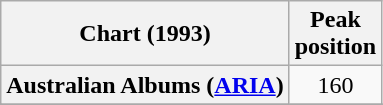<table class="wikitable plainrowheaders sortable" style="text-align:center;">
<tr>
<th scope="col">Chart (1993)</th>
<th scope="col">Peak<br>position</th>
</tr>
<tr>
<th scope="row">Australian Albums (<a href='#'>ARIA</a>)</th>
<td align="center">160</td>
</tr>
<tr>
</tr>
<tr>
</tr>
<tr>
</tr>
</table>
